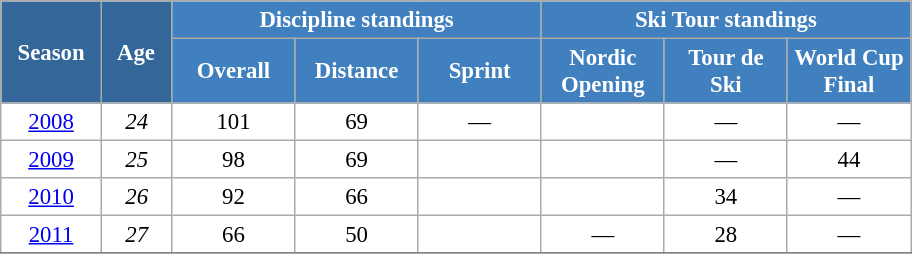<table class="wikitable" style="font-size:95%; text-align:center; border:grey solid 1px; border-collapse:collapse; background:#ffffff;">
<tr>
<th style="background-color:#369; color:white; width:60px;" rowspan="2"> Season </th>
<th style="background-color:#369; color:white; width:40px;" rowspan="2"> Age </th>
<th style="background-color:#4180be; color:white;" colspan="3">Discipline standings</th>
<th style="background-color:#4180be; color:white;" colspan="3">Ski Tour standings</th>
</tr>
<tr>
<th style="background-color:#4180be; color:white; width:75px;">Overall</th>
<th style="background-color:#4180be; color:white; width:75px;">Distance</th>
<th style="background-color:#4180be; color:white; width:75px;">Sprint</th>
<th style="background-color:#4180be; color:white; width:75px;">Nordic<br>Opening</th>
<th style="background-color:#4180be; color:white; width:75px;">Tour de<br>Ski</th>
<th style="background-color:#4180be; color:white; width:75px;">World Cup<br>Final</th>
</tr>
<tr>
<td><a href='#'>2008</a></td>
<td><em>24</em></td>
<td>101</td>
<td>69</td>
<td>—</td>
<td></td>
<td>—</td>
<td>—</td>
</tr>
<tr>
<td><a href='#'>2009</a></td>
<td><em>25</em></td>
<td>98</td>
<td>69</td>
<td></td>
<td></td>
<td>—</td>
<td>44</td>
</tr>
<tr>
<td><a href='#'>2010</a></td>
<td><em>26</em></td>
<td>92</td>
<td>66</td>
<td></td>
<td></td>
<td>34</td>
<td>—</td>
</tr>
<tr>
<td><a href='#'>2011</a></td>
<td><em>27</em></td>
<td>66</td>
<td>50</td>
<td></td>
<td>—</td>
<td>28</td>
<td>—</td>
</tr>
<tr>
</tr>
</table>
